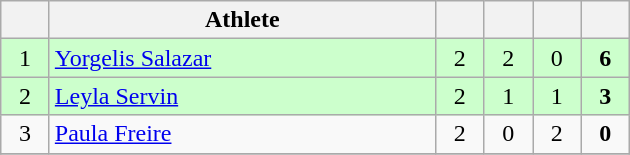<table class="wikitable" style="text-align: center; font-size:100% ">
<tr>
<th width=25></th>
<th width=250>Athlete</th>
<th width=25></th>
<th width=25></th>
<th width=25></th>
<th width=25></th>
</tr>
<tr bgcolor="ccffcc">
<td>1</td>
<td align=left> <a href='#'>Yorgelis Salazar</a></td>
<td>2</td>
<td>2</td>
<td>0</td>
<td><strong>6</strong></td>
</tr>
<tr bgcolor="ccffcc">
<td>2</td>
<td align=left> <a href='#'>Leyla Servin</a></td>
<td>2</td>
<td>1</td>
<td>1</td>
<td><strong>3</strong></td>
</tr>
<tr>
<td>3</td>
<td align=left> <a href='#'>Paula Freire</a></td>
<td>2</td>
<td>0</td>
<td>2</td>
<td><strong>0</strong></td>
</tr>
<tr>
</tr>
</table>
